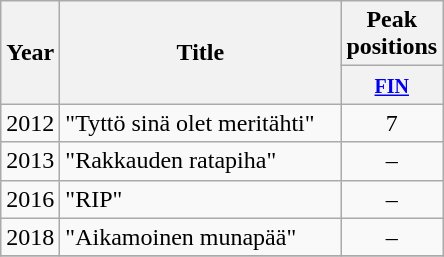<table class="wikitable">
<tr>
<th align="center" rowspan="2" width="10">Year</th>
<th align="center" rowspan="2" width="180">Title</th>
<th align="center" colspan="1" width="20">Peak positions</th>
</tr>
<tr>
<th width="20"><small><a href='#'>FIN</a></small></th>
</tr>
<tr>
<td>2012</td>
<td>"Tyttö sinä olet meritähti"</td>
<td style="text-align:center;">7</td>
</tr>
<tr>
<td>2013</td>
<td>"Rakkauden ratapiha"</td>
<td style="text-align:center;">–</td>
</tr>
<tr>
<td>2016</td>
<td>"RIP"</td>
<td style="text-align:center;">–</td>
</tr>
<tr>
<td>2018</td>
<td>"Aikamoinen munapää"</td>
<td style="text-align:center;">–</td>
</tr>
<tr>
</tr>
</table>
